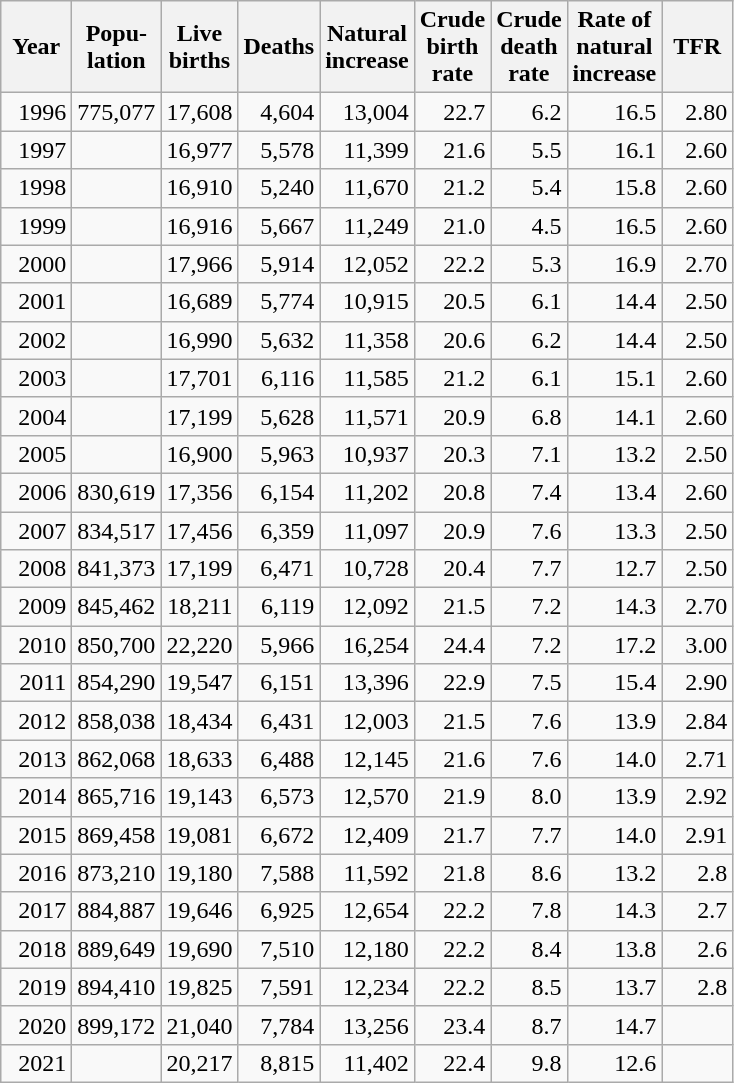<table class="wikitable" style=text-align:right>
<tr>
<th style="width:40px;">Year</th>
<th width="40">Popu­lation</th>
<th width="40">Live births</th>
<th style="width:40px;">Deaths</th>
<th width="40">Natural increase</th>
<th width="40">Crude birth rate</th>
<th style="width:40px;">Crude death rate</th>
<th width="50">Rate of natural increase</th>
<th width="40">TFR</th>
</tr>
<tr>
<td>1996</td>
<td>775,077</td>
<td>17,608</td>
<td>4,604</td>
<td>13,004</td>
<td>22.7</td>
<td>6.2</td>
<td>16.5</td>
<td>2.80</td>
</tr>
<tr>
<td>1997</td>
<td></td>
<td>16,977</td>
<td>5,578</td>
<td>11,399</td>
<td>21.6</td>
<td>5.5</td>
<td>16.1</td>
<td>2.60</td>
</tr>
<tr>
<td>1998</td>
<td></td>
<td>16,910</td>
<td>5,240</td>
<td>11,670</td>
<td>21.2</td>
<td>5.4</td>
<td>15.8</td>
<td>2.60</td>
</tr>
<tr>
<td>1999</td>
<td></td>
<td>16,916</td>
<td>5,667</td>
<td>11,249</td>
<td>21.0</td>
<td>4.5</td>
<td>16.5</td>
<td>2.60</td>
</tr>
<tr>
<td>2000</td>
<td></td>
<td>17,966</td>
<td>5,914</td>
<td>12,052</td>
<td>22.2</td>
<td>5.3</td>
<td>16.9</td>
<td>2.70</td>
</tr>
<tr>
<td>2001</td>
<td></td>
<td>16,689</td>
<td>5,774</td>
<td>10,915</td>
<td>20.5</td>
<td>6.1</td>
<td>14.4</td>
<td>2.50</td>
</tr>
<tr>
<td>2002</td>
<td></td>
<td>16,990</td>
<td>5,632</td>
<td>11,358</td>
<td>20.6</td>
<td>6.2</td>
<td>14.4</td>
<td>2.50</td>
</tr>
<tr>
<td>2003</td>
<td></td>
<td>17,701</td>
<td>6,116</td>
<td>11,585</td>
<td>21.2</td>
<td>6.1</td>
<td>15.1</td>
<td>2.60</td>
</tr>
<tr>
<td>2004</td>
<td></td>
<td>17,199</td>
<td>5,628</td>
<td>11,571</td>
<td>20.9</td>
<td>6.8</td>
<td>14.1</td>
<td>2.60</td>
</tr>
<tr>
<td>2005</td>
<td></td>
<td>16,900</td>
<td>5,963</td>
<td>10,937</td>
<td>20.3</td>
<td>7.1</td>
<td>13.2</td>
<td>2.50</td>
</tr>
<tr>
<td>2006</td>
<td>830,619</td>
<td>17,356</td>
<td>6,154</td>
<td>11,202</td>
<td>20.8</td>
<td>7.4</td>
<td>13.4</td>
<td>2.60</td>
</tr>
<tr>
<td>2007</td>
<td>834,517</td>
<td>17,456</td>
<td>6,359</td>
<td>11,097</td>
<td>20.9</td>
<td>7.6</td>
<td>13.3</td>
<td>2.50</td>
</tr>
<tr>
<td>2008</td>
<td>841,373</td>
<td>17,199</td>
<td>6,471</td>
<td>10,728</td>
<td>20.4</td>
<td>7.7</td>
<td>12.7</td>
<td>2.50</td>
</tr>
<tr>
<td>2009</td>
<td>845,462</td>
<td>18,211</td>
<td>6,119</td>
<td>12,092</td>
<td>21.5</td>
<td>7.2</td>
<td>14.3</td>
<td>2.70</td>
</tr>
<tr>
<td>2010</td>
<td>850,700</td>
<td>22,220</td>
<td>5,966</td>
<td>16,254</td>
<td>24.4</td>
<td>7.2</td>
<td>17.2</td>
<td>3.00</td>
</tr>
<tr>
<td>2011</td>
<td>854,290</td>
<td>19,547</td>
<td>6,151</td>
<td>13,396</td>
<td>22.9</td>
<td>7.5</td>
<td>15.4</td>
<td>2.90</td>
</tr>
<tr>
<td>2012</td>
<td>858,038</td>
<td>18,434</td>
<td>6,431</td>
<td>12,003</td>
<td>21.5</td>
<td>7.6</td>
<td>13.9</td>
<td>2.84</td>
</tr>
<tr>
<td>2013</td>
<td>862,068</td>
<td>18,633</td>
<td>6,488</td>
<td>12,145</td>
<td>21.6</td>
<td>7.6</td>
<td>14.0</td>
<td>2.71</td>
</tr>
<tr>
<td>2014</td>
<td>865,716</td>
<td>19,143</td>
<td>6,573</td>
<td>12,570</td>
<td>21.9</td>
<td>8.0</td>
<td>13.9</td>
<td>2.92</td>
</tr>
<tr>
<td>2015</td>
<td>869,458</td>
<td>19,081</td>
<td>6,672</td>
<td>12,409</td>
<td>21.7</td>
<td>7.7</td>
<td>14.0</td>
<td>2.91</td>
</tr>
<tr>
<td>2016</td>
<td>873,210</td>
<td>19,180</td>
<td>7,588</td>
<td>11,592</td>
<td>21.8</td>
<td>8.6</td>
<td>13.2</td>
<td>2.8</td>
</tr>
<tr>
<td>2017</td>
<td>884,887</td>
<td>19,646</td>
<td>6,925</td>
<td>12,654</td>
<td>22.2</td>
<td>7.8</td>
<td>14.3</td>
<td>2.7</td>
</tr>
<tr>
<td>2018</td>
<td>889,649</td>
<td>19,690</td>
<td>7,510</td>
<td>12,180</td>
<td>22.2</td>
<td>8.4</td>
<td>13.8</td>
<td>2.6</td>
</tr>
<tr>
<td>2019</td>
<td>894,410</td>
<td>19,825</td>
<td>7,591</td>
<td>12,234</td>
<td>22.2</td>
<td>8.5</td>
<td>13.7</td>
<td>2.8</td>
</tr>
<tr>
<td>2020</td>
<td>899,172</td>
<td>21,040</td>
<td>7,784</td>
<td>13,256</td>
<td>23.4</td>
<td>8.7</td>
<td>14.7</td>
<td></td>
</tr>
<tr>
<td>2021</td>
<td></td>
<td>20,217</td>
<td>8,815</td>
<td>11,402</td>
<td>22.4</td>
<td>9.8</td>
<td>12.6</td>
<td></td>
</tr>
</table>
